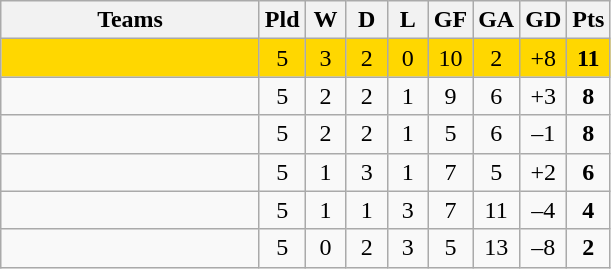<table class="wikitable" style="text-align: center;">
<tr>
<th width=165>Teams</th>
<th width=20>Pld</th>
<th width=20>W</th>
<th width=20>D</th>
<th width=20>L</th>
<th width=20>GF</th>
<th width=20>GA</th>
<th width=20>GD</th>
<th width=20>Pts</th>
</tr>
<tr align=center style="background:gold">
<td style="text-align:left;"></td>
<td>5</td>
<td>3</td>
<td>2</td>
<td>0</td>
<td>10</td>
<td>2</td>
<td>+8</td>
<td><strong>11</strong></td>
</tr>
<tr align=center>
<td style="text-align:left;"></td>
<td>5</td>
<td>2</td>
<td>2</td>
<td>1</td>
<td>9</td>
<td>6</td>
<td>+3</td>
<td><strong>8</strong></td>
</tr>
<tr align=center>
<td style="text-align:left;"></td>
<td>5</td>
<td>2</td>
<td>2</td>
<td>1</td>
<td>5</td>
<td>6</td>
<td>–1</td>
<td><strong>8</strong></td>
</tr>
<tr align=center>
<td style="text-align:left;"></td>
<td>5</td>
<td>1</td>
<td>3</td>
<td>1</td>
<td>7</td>
<td>5</td>
<td>+2</td>
<td><strong>6</strong></td>
</tr>
<tr align=center>
<td style="text-align:left;"></td>
<td>5</td>
<td>1</td>
<td>1</td>
<td>3</td>
<td>7</td>
<td>11</td>
<td>–4</td>
<td><strong>4</strong></td>
</tr>
<tr align=center>
<td style="text-align:left;"></td>
<td>5</td>
<td>0</td>
<td>2</td>
<td>3</td>
<td>5</td>
<td>13</td>
<td>–8</td>
<td><strong>2</strong></td>
</tr>
</table>
